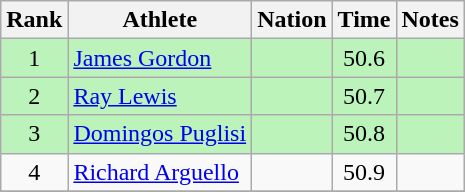<table class="wikitable sortable" style="text-align:center">
<tr>
<th>Rank</th>
<th>Athlete</th>
<th>Nation</th>
<th>Time</th>
<th>Notes</th>
</tr>
<tr bgcolor=bbf3bb>
<td>1</td>
<td align=left><a href='#'>James Gordon</a></td>
<td align=left></td>
<td>50.6</td>
<td></td>
</tr>
<tr bgcolor=bbf3bb>
<td>2</td>
<td align=left><a href='#'>Ray Lewis</a></td>
<td align=left></td>
<td>50.7</td>
<td></td>
</tr>
<tr bgcolor=bbf3bb>
<td>3</td>
<td align=left><a href='#'>Domingos Puglisi</a></td>
<td align=left></td>
<td>50.8</td>
<td></td>
</tr>
<tr>
<td>4</td>
<td align=left><a href='#'>Richard Arguello</a></td>
<td align=left></td>
<td>50.9</td>
<td></td>
</tr>
<tr>
</tr>
</table>
